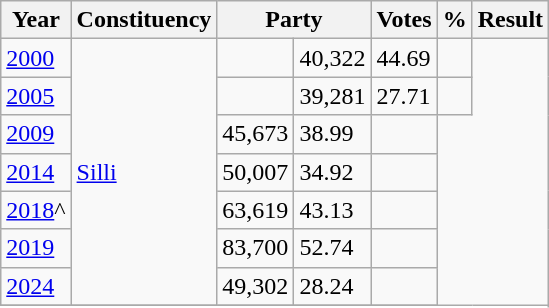<table class="wikitable">
<tr>
<th>Year</th>
<th>Constituency</th>
<th colspan="2">Party</th>
<th>Votes</th>
<th>%</th>
<th>Result</th>
</tr>
<tr>
<td><a href='#'>2000</a></td>
<td rowspan=7><a href='#'>Silli</a></td>
<td></td>
<td>40,322</td>
<td>44.69</td>
<td></td>
</tr>
<tr>
<td><a href='#'>2005</a></td>
<td></td>
<td>39,281</td>
<td>27.71</td>
<td></td>
</tr>
<tr>
<td><a href='#'>2009</a></td>
<td>45,673</td>
<td>38.99</td>
<td></td>
</tr>
<tr>
<td><a href='#'>2014</a></td>
<td>50,007</td>
<td>34.92</td>
<td></td>
</tr>
<tr>
<td><a href='#'>2018</a>^</td>
<td>63,619</td>
<td>43.13</td>
<td></td>
</tr>
<tr>
<td><a href='#'>2019</a></td>
<td>83,700</td>
<td>52.74</td>
<td></td>
</tr>
<tr>
<td><a href='#'>2024</a></td>
<td>49,302</td>
<td>28.24</td>
<td></td>
</tr>
<tr>
</tr>
</table>
